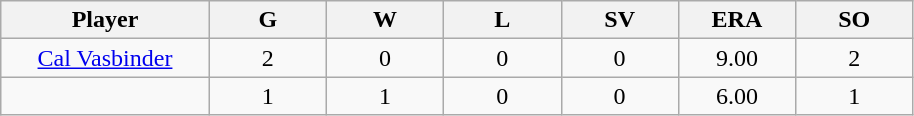<table class="wikitable sortable">
<tr>
<th bgcolor="#DDDDFF" width="16%">Player</th>
<th bgcolor="#DDDDFF" width="9%">G</th>
<th bgcolor="#DDDDFF" width="9%">W</th>
<th bgcolor="#DDDDFF" width="9%">L</th>
<th bgcolor="#DDDDFF" width="9%">SV</th>
<th bgcolor="#DDDDFF" width="9%">ERA</th>
<th bgcolor="#DDDDFF" width="9%">SO</th>
</tr>
<tr align="center">
<td><a href='#'>Cal Vasbinder</a></td>
<td>2</td>
<td>0</td>
<td>0</td>
<td>0</td>
<td>9.00</td>
<td>2</td>
</tr>
<tr align=center>
<td></td>
<td>1</td>
<td>1</td>
<td>0</td>
<td>0</td>
<td>6.00</td>
<td>1</td>
</tr>
</table>
